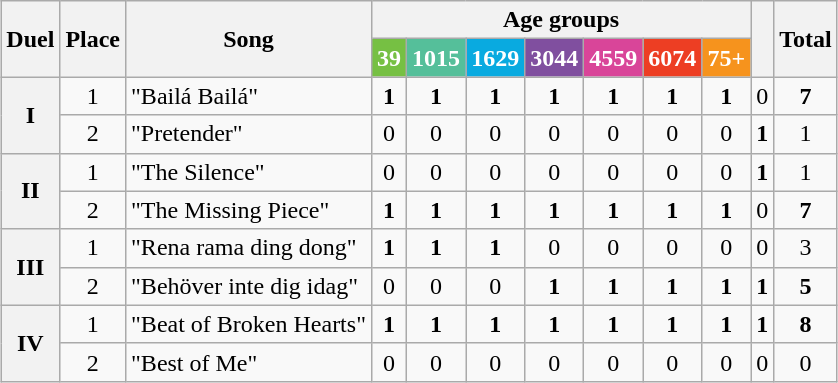<table class="wikitable" style="margin: 1em auto 1em auto; text-align:center;">
<tr>
<th rowspan="2">Duel</th>
<th rowspan="2">Place</th>
<th rowspan="2">Song</th>
<th colspan="7">Age groups</th>
<th rowspan="2"></th>
<th rowspan="2">Total</th>
</tr>
<tr>
<th style="background:#76C043;color:white;">39</th>
<th style="background:#55BF9A;color:white;">1015</th>
<th style="background:#09AAE0;color:white;">1629</th>
<th style="background:#804F9F;color:white;">3044</th>
<th style="background:#D94599;color:white;">4559</th>
<th style="background:#ED3E23;color:white;">6074</th>
<th style="background:#F6931D;color:white;">75+</th>
</tr>
<tr>
<th rowspan="2">I</th>
<td>1</td>
<td style="text-align:left;">"Bailá Bailá"</td>
<td><strong>1</strong></td>
<td><strong>1</strong></td>
<td><strong>1</strong></td>
<td><strong>1</strong></td>
<td><strong>1</strong></td>
<td><strong>1</strong></td>
<td><strong>1</strong></td>
<td>0</td>
<td><strong>7</strong></td>
</tr>
<tr>
<td>2</td>
<td style="text-align:left;">"Pretender"</td>
<td>0</td>
<td>0</td>
<td>0</td>
<td>0</td>
<td>0</td>
<td>0</td>
<td>0</td>
<td><strong>1</strong></td>
<td>1</td>
</tr>
<tr>
<th rowspan="2">II</th>
<td>1</td>
<td style="text-align:left;">"The Silence"</td>
<td>0</td>
<td>0</td>
<td>0</td>
<td>0</td>
<td>0</td>
<td>0</td>
<td>0</td>
<td><strong>1</strong></td>
<td>1</td>
</tr>
<tr>
<td>2</td>
<td style="text-align:left;">"The Missing Piece"</td>
<td><strong>1</strong></td>
<td><strong>1</strong></td>
<td><strong>1</strong></td>
<td><strong>1</strong></td>
<td><strong>1</strong></td>
<td><strong>1</strong></td>
<td><strong>1</strong></td>
<td>0</td>
<td><strong>7</strong></td>
</tr>
<tr>
<th rowspan="2">III</th>
<td>1</td>
<td style="text-align:left;">"Rena rama ding dong"</td>
<td><strong>1</strong></td>
<td><strong>1</strong></td>
<td><strong>1</strong></td>
<td>0</td>
<td>0</td>
<td>0</td>
<td>0</td>
<td>0</td>
<td>3</td>
</tr>
<tr>
<td>2</td>
<td style="text-align:left;">"Behöver inte dig idag"</td>
<td>0</td>
<td>0</td>
<td>0</td>
<td><strong>1</strong></td>
<td><strong>1</strong></td>
<td><strong>1</strong></td>
<td><strong>1</strong></td>
<td><strong>1</strong></td>
<td><strong>5</strong></td>
</tr>
<tr>
<th rowspan="2">IV</th>
<td>1</td>
<td style="text-align:left;">"Beat of Broken Hearts"</td>
<td><strong>1</strong></td>
<td><strong>1</strong></td>
<td><strong>1</strong></td>
<td><strong>1</strong></td>
<td><strong>1</strong></td>
<td><strong>1</strong></td>
<td><strong>1</strong></td>
<td><strong>1</strong></td>
<td><strong>8</strong></td>
</tr>
<tr>
<td>2</td>
<td style="text-align:left;">"Best of Me"</td>
<td>0</td>
<td>0</td>
<td>0</td>
<td>0</td>
<td>0</td>
<td>0</td>
<td>0</td>
<td>0</td>
<td>0</td>
</tr>
</table>
